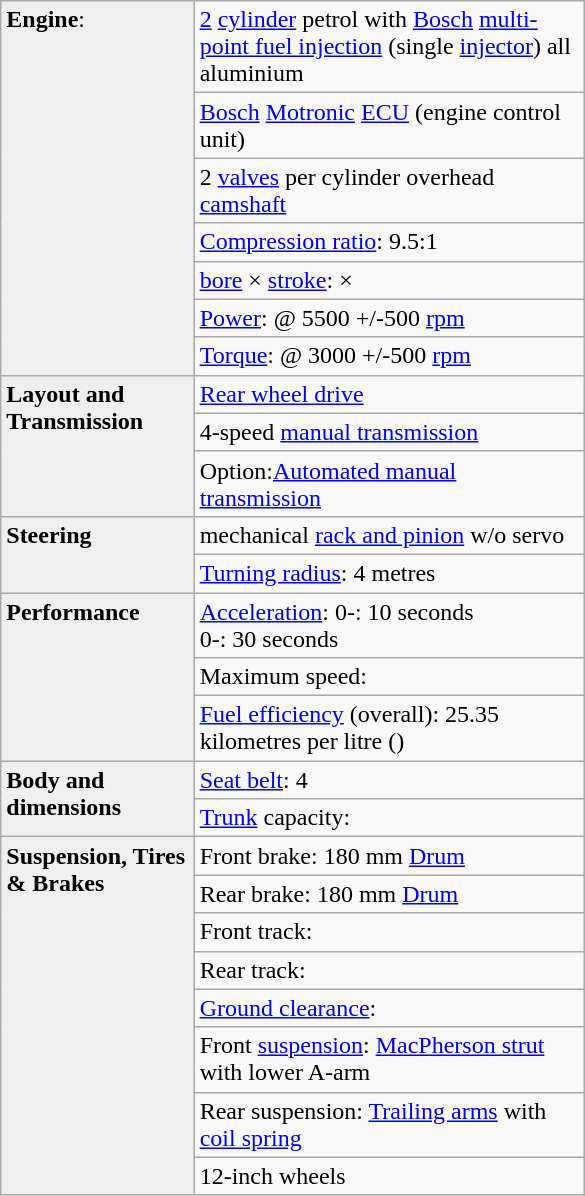<table class="wikitable" style="float:left; width:390px;">
<tr>
<td rowspan="7" style="vertical-align:top; background:#efefef;"><strong>Engine</strong>:</td>
<td><a href='#'>2</a> <a href='#'>cylinder</a> petrol with <a href='#'>Bosch</a> <a href='#'>multi-point fuel injection</a> (single <a href='#'>injector</a>) all aluminium  </td>
</tr>
<tr>
<td><a href='#'>Bosch</a> <a href='#'>Motronic</a> <a href='#'>ECU</a> (engine control unit)</td>
</tr>
<tr>
<td>2 <a href='#'>valves</a> per cylinder overhead <a href='#'>camshaft</a></td>
</tr>
<tr>
<td><a href='#'>Compression ratio</a>: 9.5:1</td>
</tr>
<tr>
<td><a href='#'>bore</a> × <a href='#'>stroke</a>:  × </td>
</tr>
<tr>
<td><a href='#'>Power</a>:  @ 5500 +/-500 <a href='#'>rpm</a></td>
</tr>
<tr>
<td><a href='#'>Torque</a>:  @ 3000 +/-500 <a href='#'>rpm</a></td>
</tr>
<tr>
<td rowspan="3" style="vertical-align:top; background:#efefef;"><strong>Layout and Transmission</strong></td>
<td><a href='#'>Rear wheel drive</a></td>
</tr>
<tr>
<td>4-speed <a href='#'>manual transmission</a></td>
</tr>
<tr>
<td>Option:<a href='#'>Automated manual transmission</a></td>
</tr>
<tr>
<td rowspan="2" style="vertical-align:top; background:#efefef;"><strong>Steering</strong></td>
<td>mechanical <a href='#'>rack and pinion</a> w/o servo</td>
</tr>
<tr>
<td><a href='#'>Turning radius</a>: 4 metres</td>
</tr>
<tr>
<td rowspan="3" style="vertical-align:top; background:#efefef;"><strong>Performance</strong></td>
<td><a href='#'>Acceleration</a>: 0-: 10 seconds<br>0-: 30 seconds</td>
</tr>
<tr>
<td>Maximum speed: </td>
</tr>
<tr>
<td><a href='#'>Fuel efficiency</a> (overall): 25.35 kilometres per litre ()</td>
</tr>
<tr>
<td rowspan="2" style="vertical-align:top; background:#efefef;"><strong>Body and dimensions</strong></td>
<td><a href='#'>Seat belt</a>: 4</td>
</tr>
<tr>
<td><a href='#'>Trunk</a> capacity: </td>
</tr>
<tr>
<td rowspan="8" style="vertical-align:top; background:#efefef;"><strong>Suspension, Tires & Brakes</strong></td>
<td>Front brake: 180 mm <a href='#'>Drum</a></td>
</tr>
<tr>
<td>Rear brake: 180 mm <a href='#'>Drum</a></td>
</tr>
<tr>
<td>Front track: </td>
</tr>
<tr>
<td>Rear track: </td>
</tr>
<tr>
<td><a href='#'>Ground clearance</a>: </td>
</tr>
<tr>
<td>Front <a href='#'>suspension</a>: <a href='#'>MacPherson strut</a> with lower A-arm</td>
</tr>
<tr>
<td>Rear suspension: <a href='#'>Trailing arms</a> with <a href='#'>coil spring</a></td>
</tr>
<tr>
<td>12-inch wheels</td>
</tr>
</table>
